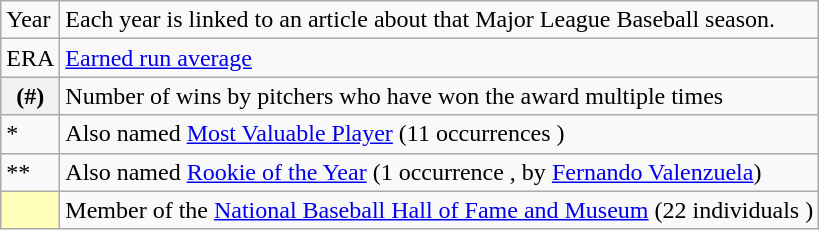<table class="wikitable">
<tr>
<td>Year</td>
<td>Each year is linked to an article about that Major League Baseball season.</td>
</tr>
<tr>
<td>ERA</td>
<td><a href='#'>Earned run average</a></td>
</tr>
<tr>
<th>(#)</th>
<td>Number of wins by pitchers who have won the award multiple times</td>
</tr>
<tr>
<td>*</td>
<td>Also named <a href='#'>Most Valuable Player</a> (11 occurrences )</td>
</tr>
<tr>
<td>**</td>
<td>Also named <a href='#'>Rookie of the Year</a> (1 occurrence , by <a href='#'>Fernando Valenzuela</a>)</td>
</tr>
<tr>
<th scope="row" style="text-align:center; background:#ffb;"></th>
<td>Member of the <a href='#'>National Baseball Hall of Fame and Museum</a> (22 individuals )</td>
</tr>
</table>
